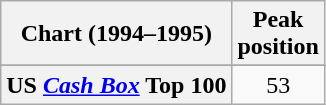<table class="wikitable sortable plainrowheaders" style="text-align:center">
<tr>
<th>Chart (1994–1995)</th>
<th>Peak<br>position</th>
</tr>
<tr>
</tr>
<tr>
</tr>
<tr>
</tr>
<tr>
</tr>
<tr>
<th scope="row">US <a href='#'><em>Cash Box</em></a> Top 100</th>
<td>53</td>
</tr>
</table>
